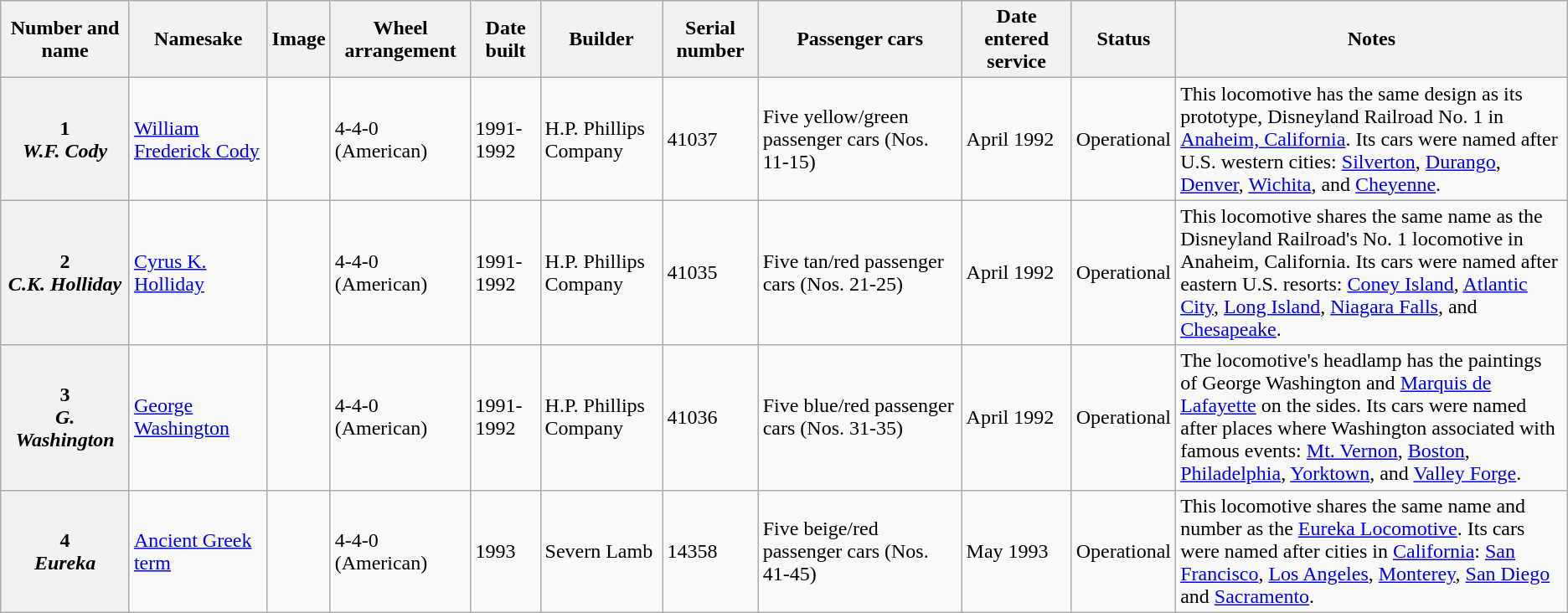<table Class="wikitable plainrowheaders">
<tr>
<th scope="col">Number and name</th>
<th scope="col">Namesake</th>
<th scope="col">Image</th>
<th scope="col">Wheel arrangement</th>
<th scope="col">Date built</th>
<th scope="col">Builder</th>
<th scope="col">Serial number</th>
<th scope="col">Passenger cars</th>
<th scope="col">Date entered service</th>
<th scope="col">Status</th>
<th scope="col" style="width:25%;">Notes</th>
</tr>
<tr>
<th scope="row">1<br><em>W.F. Cody</em></th>
<td><a href='#'>William Frederick Cody</a></td>
<td></td>
<td>4-4-0 (American)</td>
<td>1991-1992</td>
<td>H.P. Phillips Company</td>
<td>41037</td>
<td>Five yellow/green passenger cars (Nos. 11-15)</td>
<td>April 1992</td>
<td>Operational</td>
<td>This locomotive has the same design as its prototype, Disneyland Railroad No. 1 in <a href='#'>Anaheim, California</a>. Its cars were named after U.S. western cities: <a href='#'>Silverton</a>, <a href='#'>Durango</a>, <a href='#'>Denver</a>, <a href='#'>Wichita</a>, and <a href='#'>Cheyenne</a>.</td>
</tr>
<tr>
<th scope="row">2<br><em>C.K. Holliday</em></th>
<td><a href='#'>Cyrus K. Holliday</a></td>
<td></td>
<td>4-4-0 (American)</td>
<td>1991-1992</td>
<td>H.P. Phillips Company</td>
<td>41035</td>
<td>Five tan/red passenger cars (Nos. 21-25)</td>
<td>April 1992</td>
<td>Operational</td>
<td>This locomotive shares the same name as the Disneyland Railroad's No. 1 locomotive in Anaheim, California. Its cars were named after eastern U.S. resorts: <a href='#'>Coney Island</a>, <a href='#'>Atlantic City</a>, <a href='#'>Long Island</a>, <a href='#'>Niagara Falls</a>, and <a href='#'>Chesapeake</a>.</td>
</tr>
<tr>
<th scope="row">3<br><em>G. Washington</em></th>
<td><a href='#'>George Washington</a></td>
<td></td>
<td>4-4-0 (American)</td>
<td>1991-1992</td>
<td>H.P. Phillips Company</td>
<td>41036</td>
<td>Five blue/red passenger cars (Nos. 31-35)</td>
<td>April 1992</td>
<td>Operational</td>
<td>The locomotive's headlamp has the paintings of George Washington and <a href='#'>Marquis de Lafayette</a> on the sides. Its cars were named after places where Washington associated with famous events: <a href='#'>Mt. Vernon</a>, <a href='#'>Boston</a>, <a href='#'>Philadelphia</a>, <a href='#'>Yorktown</a>, and <a href='#'>Valley Forge</a>.</td>
</tr>
<tr>
<th scope="row">4<br><em>Eureka</em></th>
<td><a href='#'>Ancient Greek term</a></td>
<td></td>
<td>4-4-0 (American)</td>
<td>1993</td>
<td>Severn Lamb</td>
<td>14358</td>
<td>Five beige/red passenger cars (Nos. 41-45)</td>
<td>May 1993</td>
<td>Operational</td>
<td>This locomotive shares the same name and number as the <a href='#'>Eureka Locomotive</a>. Its cars were named after cities in <a href='#'>California</a>: <a href='#'>San Francisco</a>, <a href='#'>Los Angeles</a>, <a href='#'>Monterey</a>, <a href='#'>San Diego</a> and <a href='#'>Sacramento</a>.</td>
</tr>
</table>
